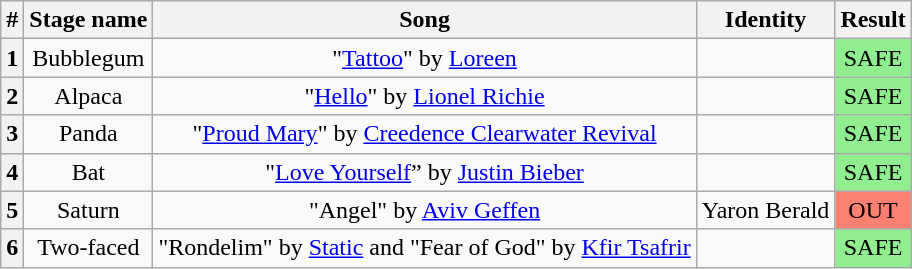<table class="wikitable plainrowheaders" style="text-align: center;">
<tr>
<th>#</th>
<th>Stage name</th>
<th>Song</th>
<th>Identity</th>
<th>Result</th>
</tr>
<tr>
<th>1</th>
<td>Bubblegum</td>
<td>"<a href='#'>Tattoo</a>" by <a href='#'>Loreen</a></td>
<td></td>
<td bgcolor="lightgreen">SAFE</td>
</tr>
<tr>
<th>2</th>
<td>Alpaca</td>
<td>"<a href='#'>Hello</a>" by <a href='#'>Lionel Richie</a></td>
<td></td>
<td bgcolor="lightgreen">SAFE</td>
</tr>
<tr>
<th>3</th>
<td>Panda</td>
<td>"<a href='#'>Proud Mary</a>" by <a href='#'>Creedence Clearwater Revival</a></td>
<td></td>
<td bgcolor="lightgreen">SAFE</td>
</tr>
<tr>
<th>4</th>
<td>Bat</td>
<td>"<a href='#'>Love Yourself</a>” by <a href='#'>Justin Bieber</a></td>
<td></td>
<td bgcolor="lightgreen">SAFE</td>
</tr>
<tr>
<th>5</th>
<td>Saturn</td>
<td>"Angel" by <a href='#'>Aviv Geffen</a></td>
<td>Yaron Berald</td>
<td bgcolor="salmon">OUT</td>
</tr>
<tr>
<th>6</th>
<td>Two-faced</td>
<td>"Rondelim" by <a href='#'>Static</a> and "Fear of God" by <a href='#'>Kfir Tsafrir</a></td>
<td></td>
<td bgcolor="lightgreen">SAFE</td>
</tr>
</table>
